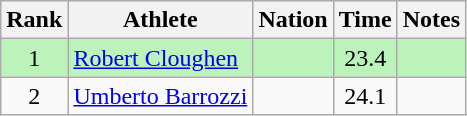<table class="wikitable sortable" style="text-align:center">
<tr>
<th>Rank</th>
<th>Athlete</th>
<th>Nation</th>
<th>Time</th>
<th>Notes</th>
</tr>
<tr bgcolor=bbf3bb>
<td>1</td>
<td align=left><a href='#'>Robert Cloughen</a></td>
<td align=left></td>
<td>23.4</td>
<td></td>
</tr>
<tr>
<td>2</td>
<td align=left><a href='#'>Umberto Barrozzi</a></td>
<td align=left></td>
<td>24.1</td>
<td></td>
</tr>
</table>
